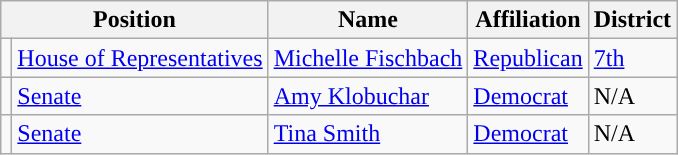<table class="wikitable">
<tr>
<th colspan="2">Position</th>
<th>Name</th>
<th>Affiliation</th>
<th>District</th>
</tr>
<tr>
<td style="background-color:"></td>
<td><a href='#'>House of Representatives</a></td>
<td><a href='#'>Michelle Fischbach</a></td>
<td><a href='#'>Republican</a></td>
<td><a href='#'>7th</a></td>
</tr>
<tr>
<td style="background-color:"></td>
<td><a href='#'>Senate</a></td>
<td><a href='#'>Amy Klobuchar</a></td>
<td><a href='#'>Democrat</a></td>
<td>N/A</td>
</tr>
<tr>
<td style="background-color:"></td>
<td><a href='#'>Senate</a></td>
<td><a href='#'>Tina Smith</a></td>
<td><a href='#'>Democrat</a></td>
<td>N/A</td>
</tr>
</table>
